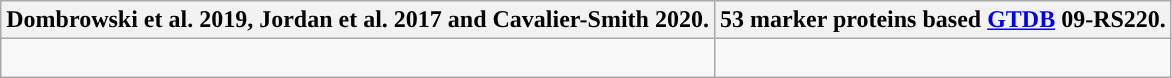<table class="wikitable">
<tr>
<th colspan=1>Dombrowski et al. 2019, Jordan et al. 2017 and Cavalier-Smith 2020.</th>
<th colspan=1>53 marker proteins based <a href='#'>GTDB</a> 09-RS220.</th>
</tr>
<tr>
<td style="vertical-align:top"><br></td>
<td><br></td>
</tr>
</table>
